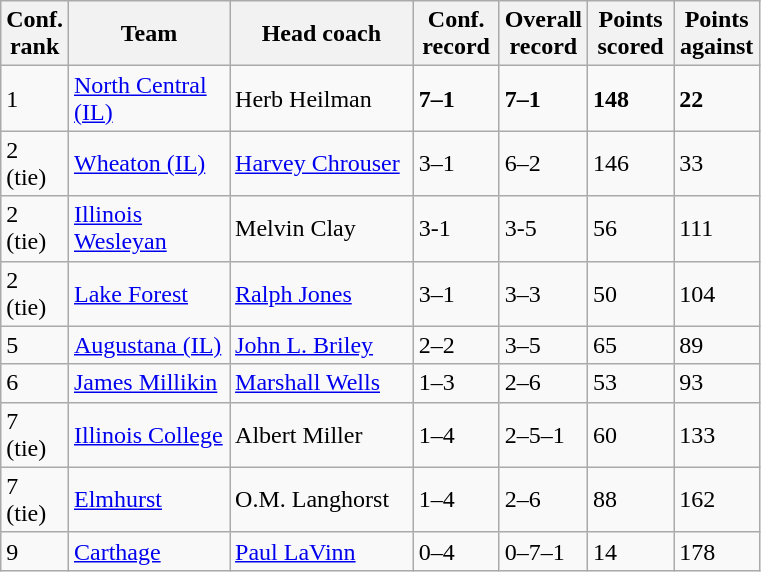<table class="sortable wikitable">
<tr>
<th width="25">Conf. rank</th>
<th width="100">Team</th>
<th width="115">Head coach</th>
<th width="50">Conf. record</th>
<th width="50">Overall record</th>
<th width="50">Points scored</th>
<th width="50">Points against</th>
</tr>
<tr align="left" bgcolor="">
<td>1</td>
<td><a href='#'>North Central (IL)</a></td>
<td>Herb Heilman</td>
<td><strong>7–1</strong></td>
<td><strong>7–1</strong></td>
<td><strong>148</strong></td>
<td><strong>22</strong></td>
</tr>
<tr align="left" bgcolor="">
<td>2 (tie)</td>
<td><a href='#'>Wheaton (IL)</a></td>
<td><a href='#'>Harvey Chrouser</a></td>
<td>3–1</td>
<td>6–2</td>
<td>146</td>
<td>33</td>
</tr>
<tr align="left" bgcolor="">
<td>2 (tie)</td>
<td><a href='#'>Illinois Wesleyan</a></td>
<td>Melvin Clay</td>
<td>3-1</td>
<td>3-5</td>
<td>56</td>
<td>111</td>
</tr>
<tr align="left" bgcolor="">
<td>2 (tie)</td>
<td><a href='#'>Lake Forest</a></td>
<td><a href='#'>Ralph Jones</a></td>
<td>3–1</td>
<td>3–3</td>
<td>50</td>
<td>104</td>
</tr>
<tr align="left" bgcolor="">
<td>5</td>
<td><a href='#'>Augustana (IL)</a></td>
<td><a href='#'>John L. Briley</a></td>
<td>2–2</td>
<td>3–5</td>
<td>65</td>
<td>89</td>
</tr>
<tr align="left" bgcolor="">
<td>6</td>
<td><a href='#'>James Millikin</a></td>
<td><a href='#'>Marshall Wells</a></td>
<td>1–3</td>
<td>2–6</td>
<td>53</td>
<td>93</td>
</tr>
<tr align="left" bgcolor="">
<td>7 (tie)</td>
<td><a href='#'>Illinois College</a></td>
<td>Albert Miller</td>
<td>1–4</td>
<td>2–5–1</td>
<td>60</td>
<td>133</td>
</tr>
<tr align="left" bgcolor="">
<td>7 (tie)</td>
<td><a href='#'>Elmhurst</a></td>
<td>O.M. Langhorst</td>
<td>1–4</td>
<td>2–6</td>
<td>88</td>
<td>162</td>
</tr>
<tr align="left" bgcolor="">
<td>9</td>
<td><a href='#'>Carthage</a></td>
<td><a href='#'>Paul LaVinn</a></td>
<td>0–4</td>
<td>0–7–1</td>
<td>14</td>
<td>178</td>
</tr>
</table>
